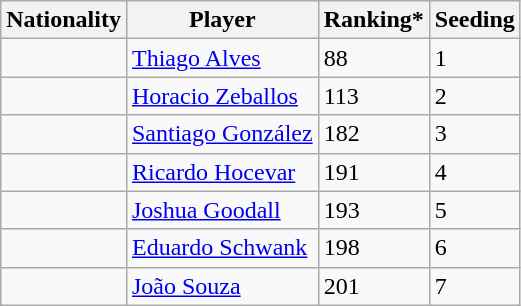<table class="wikitable" border="1">
<tr>
<th>Nationality</th>
<th>Player</th>
<th>Ranking*</th>
<th>Seeding</th>
</tr>
<tr>
<td></td>
<td><a href='#'>Thiago Alves</a></td>
<td>88</td>
<td>1</td>
</tr>
<tr>
<td></td>
<td><a href='#'>Horacio Zeballos</a></td>
<td>113</td>
<td>2</td>
</tr>
<tr>
<td></td>
<td><a href='#'>Santiago González</a></td>
<td>182</td>
<td>3</td>
</tr>
<tr>
<td></td>
<td><a href='#'>Ricardo Hocevar</a></td>
<td>191</td>
<td>4</td>
</tr>
<tr>
<td></td>
<td><a href='#'>Joshua Goodall</a></td>
<td>193</td>
<td>5</td>
</tr>
<tr>
<td></td>
<td><a href='#'>Eduardo Schwank</a></td>
<td>198</td>
<td>6</td>
</tr>
<tr>
<td></td>
<td><a href='#'>João Souza</a></td>
<td>201</td>
<td>7</td>
</tr>
</table>
